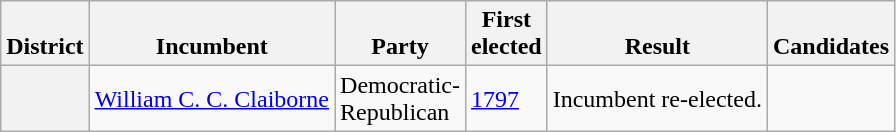<table class=wikitable>
<tr valign=bottom>
<th>District</th>
<th>Incumbent</th>
<th>Party</th>
<th>First<br>elected</th>
<th>Result</th>
<th>Candidates</th>
</tr>
<tr>
<th></th>
<td><a href='#'>William C. C. Claiborne</a></td>
<td>Democratic-<br>Republican</td>
<td><a href='#'>1797</a></td>
<td>Incumbent re-elected.</td>
<td nowrap></td>
</tr>
</table>
